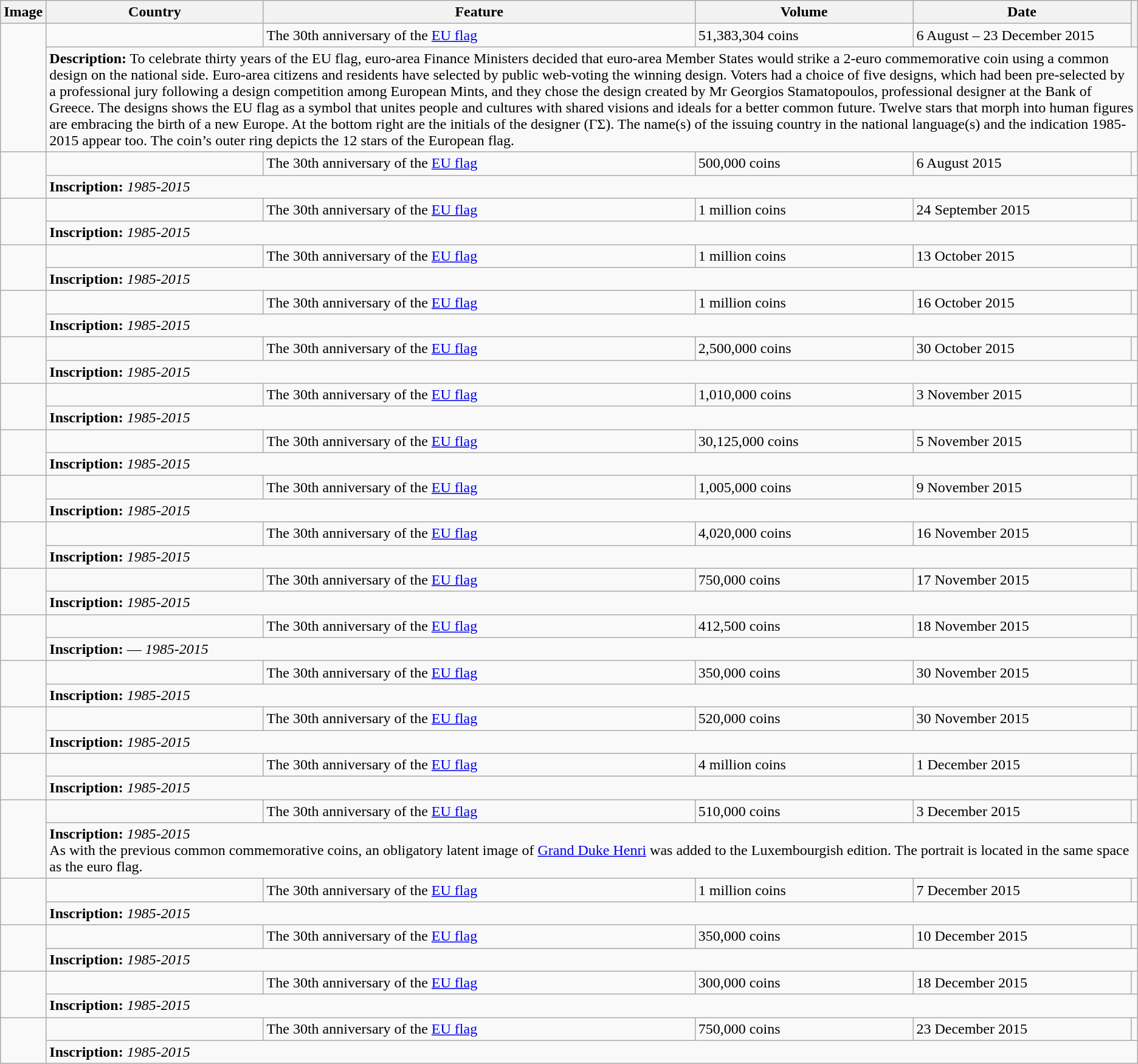<table class="wikitable">
<tr>
<th>Image</th>
<th>Country</th>
<th>Feature</th>
<th>Volume</th>
<th>Date</th>
<th rowspan="2"></th>
</tr>
<tr>
<td style="width:160px;" rowspan="2"></td>
<td style="width:20%;"></td>
<td style="width:40%;">The 30th anniversary of the <a href='#'>EU flag</a></td>
<td style="width:20%;">51,383,304 coins</td>
<td style="width:20%;">6 August – 23 December 2015</td>
</tr>
<tr>
<td colspan="5"><strong>Description:</strong> To celebrate thirty years of the EU flag, euro-area Finance Ministers decided that euro-area Member States would strike a 2-euro commemorative coin using a common design on the national side. Euro-area citizens and residents have selected by public web-voting the winning design. Voters had a choice of five designs, which had been pre-selected by a professional jury following a design competition among European Mints, and they chose the design created by Mr Georgios Stamatopoulos, professional designer at the Bank of Greece. The designs shows the EU flag as a symbol that unites people and cultures with shared visions and ideals for a better common future. Twelve stars that morph into human figures are embracing the birth of a new Europe. At the bottom right are the initials of the designer (ΓΣ). The name(s) of the issuing country in the national language(s) and the indication 1985-2015 appear too. The coin’s outer ring depicts the 12 stars of the European flag.</td>
</tr>
<tr>
<td style="width:160px;" rowspan="2"></td>
<td style="width:20%;"></td>
<td style="width:40%;">The 30th anniversary of the <a href='#'>EU flag</a></td>
<td style="width:20%;">500,000 coins</td>
<td style="width:20%;">6 August 2015</td>
<td></td>
</tr>
<tr>
<td colspan="5"><strong>Inscription:</strong>   <em>1985-2015</em></td>
</tr>
<tr>
<td rowspan="2" style="width:160px;"></td>
<td style="width:20%;"></td>
<td style="width:40%;">The 30th anniversary of the <a href='#'>EU flag</a></td>
<td style="width:20%;">1 million coins</td>
<td style="width:20%;">24 September 2015</td>
<td></td>
</tr>
<tr>
<td colspan="5"><strong>Inscription:</strong>  <em>1985-2015</em></td>
</tr>
<tr>
<td rowspan="2" style="width:160px;"></td>
<td style="width:20%;"></td>
<td style="width:40%;">The 30th anniversary of the <a href='#'>EU flag</a></td>
<td style="width:20%;">1 million coins</td>
<td style="width:20%;">13 October 2015</td>
<td></td>
</tr>
<tr>
<td colspan="5"><strong>Inscription:</strong>  <em>1985-2015</em></td>
</tr>
<tr>
<td rowspan="2" style="width:160px;"></td>
<td style="width:20%;"></td>
<td style="width:40%;">The 30th anniversary of the <a href='#'>EU flag</a></td>
<td style="width:20%;">1 million coins</td>
<td style="width:20%;">16 October 2015</td>
<td></td>
</tr>
<tr>
<td colspan="5"><strong>Inscription:</strong>   <em>1985-2015</em></td>
</tr>
<tr>
<td rowspan="2" style="width:160px;"></td>
<td style="width:20%;"></td>
<td style="width:40%;">The 30th anniversary of the <a href='#'>EU flag</a></td>
<td style="width:20%;">2,500,000 coins</td>
<td style="width:20%;">30 October 2015</td>
<td></td>
</tr>
<tr>
<td colspan="5"><strong>Inscription:</strong>  <em>1985-2015</em></td>
</tr>
<tr>
<td rowspan="2" style="width:160px;"></td>
<td style="width:20%;"></td>
<td style="width:40%;">The 30th anniversary of the <a href='#'>EU flag</a></td>
<td style="width:20%;">1,010,000 coins</td>
<td style="width:20%;">3 November 2015</td>
<td></td>
</tr>
<tr>
<td colspan="5"><strong>Inscription:</strong>  <em>1985-2015</em></td>
</tr>
<tr>
<td rowspan="2" style="width:160px;"></td>
<td style="width:20%;"></td>
<td style="width:40%;">The 30th anniversary of the <a href='#'>EU flag</a></td>
<td style="width:20%;">30,125,000 coins</td>
<td style="width:20%;">5 November 2015</td>
<td></td>
</tr>
<tr>
<td colspan="5"><strong>Inscription:</strong>  <em>1985-2015</em></td>
</tr>
<tr>
<td rowspan="2" style="width:160px;"></td>
<td style="width:20%;"></td>
<td style="width:40%;">The 30th anniversary of the <a href='#'>EU flag</a></td>
<td style="width:20%;">1,005,000 coins</td>
<td style="width:20%;">9 November 2015</td>
<td></td>
</tr>
<tr>
<td colspan="5"><strong>Inscription:</strong>  <em>1985-2015</em></td>
</tr>
<tr>
<td rowspan="2" style="width:160px;"></td>
<td style="width:20%;"></td>
<td style="width:40%;">The 30th anniversary of the <a href='#'>EU flag</a></td>
<td style="width:20%;">4,020,000 coins</td>
<td style="width:20%;">16 November 2015</td>
<td></td>
</tr>
<tr>
<td colspan="5"><strong>Inscription:</strong>  <em>1985-2015</em></td>
</tr>
<tr>
<td rowspan="2" style="width:160px;"></td>
<td style="width:20%;"></td>
<td style="width:40%;">The 30th anniversary of the <a href='#'>EU flag</a></td>
<td style="width:20%;">750,000 coins</td>
<td style="width:20%;">17 November 2015</td>
<td></td>
</tr>
<tr>
<td colspan="5"><strong>Inscription:</strong>  <em>1985-2015</em></td>
</tr>
<tr>
<td rowspan="2" style="width:160px;"></td>
<td style="width:20%;"></td>
<td style="width:40%;">The 30th anniversary of the <a href='#'>EU flag</a></td>
<td style="width:20%;">412,500 coins</td>
<td style="width:20%;">18 November 2015</td>
<td></td>
</tr>
<tr>
<td colspan="5"><strong>Inscription:</strong> <em>––</em> <em>1985-2015</em></td>
</tr>
<tr>
<td rowspan="2" style="width:160px;"></td>
<td style="width:20%;"></td>
<td style="width:40%;">The 30th anniversary of the <a href='#'>EU flag</a></td>
<td style="width:20%;">350,000 coins</td>
<td style="width:20%;">30 November 2015</td>
<td></td>
</tr>
<tr>
<td colspan="5"><strong>Inscription:</strong> <em></em>  <em>1985-2015</em></td>
</tr>
<tr>
<td rowspan="2" style="width:160px;"></td>
<td style="width:20%;"></td>
<td style="width:40%;">The 30th anniversary of the <a href='#'>EU flag</a></td>
<td style="width:20%;">520,000 coins</td>
<td style="width:20%;">30 November 2015</td>
<td></td>
</tr>
<tr>
<td colspan="5"><strong>Inscription:</strong>  <em>1985-2015</em></td>
</tr>
<tr>
<td rowspan="2" style="width:160px;"></td>
<td style="width:20%;"></td>
<td style="width:40%;">The 30th anniversary of the <a href='#'>EU flag</a></td>
<td style="width:20%;">4 million coins</td>
<td style="width:20%;">1 December 2015</td>
<td></td>
</tr>
<tr>
<td colspan="5"><strong>Inscription:</strong>  <em>1985-2015</em></td>
</tr>
<tr>
<td rowspan="2" style="width:160px;"></td>
<td style="width:20%;"></td>
<td style="width:40%;">The 30th anniversary of the <a href='#'>EU flag</a></td>
<td style="width:20%;">510,000 coins</td>
<td style="width:20%;">3 December 2015</td>
<td></td>
</tr>
<tr>
<td colspan="5"><strong>Inscription:</strong>  <em>1985-2015</em><br>As with the previous common commemorative coins, an obligatory latent image of <a href='#'>Grand Duke Henri</a> was added to the Luxembourgish edition. The portrait is located in the same space as the euro flag.</td>
</tr>
<tr>
<td rowspan="2" style="width:160px;"></td>
<td style="width:20%;"></td>
<td style="width:40%;">The 30th anniversary of the <a href='#'>EU flag</a></td>
<td style="width:20%;">1 million coins</td>
<td style="width:20%;">7 December 2015</td>
<td></td>
</tr>
<tr>
<td colspan="5"><strong>Inscription:</strong>  <em>1985-2015</em></td>
</tr>
<tr>
<td rowspan="2" style="width:160px;"></td>
<td style="width:20%;"></td>
<td style="width:40%;">The 30th anniversary of the <a href='#'>EU flag</a></td>
<td style="width:20%;">350,000 coins</td>
<td style="width:20%;">10 December 2015</td>
<td></td>
</tr>
<tr>
<td colspan="5"><strong>Inscription:</strong>  <em>1985-2015</em></td>
</tr>
<tr>
<td rowspan="2" style="width:160px;"></td>
<td style="width:20%;"></td>
<td style="width:40%;">The 30th anniversary of the <a href='#'>EU flag</a></td>
<td style="width:20%;">300,000 coins</td>
<td style="width:20%;">18 December 2015</td>
<td></td>
</tr>
<tr>
<td colspan="5"><strong>Inscription:</strong>  <em>1985-2015</em></td>
</tr>
<tr>
<td rowspan="2" style="width:160px;"></td>
<td style="width:20%;"></td>
<td style="width:40%;">The 30th anniversary of the <a href='#'>EU flag</a></td>
<td style="width:20%;">750,000 coins</td>
<td style="width:20%;">23 December 2015</td>
<td></td>
</tr>
<tr>
<td colspan="5"><strong>Inscription:</strong> <em></em> <em>1985-2015</em></td>
</tr>
</table>
